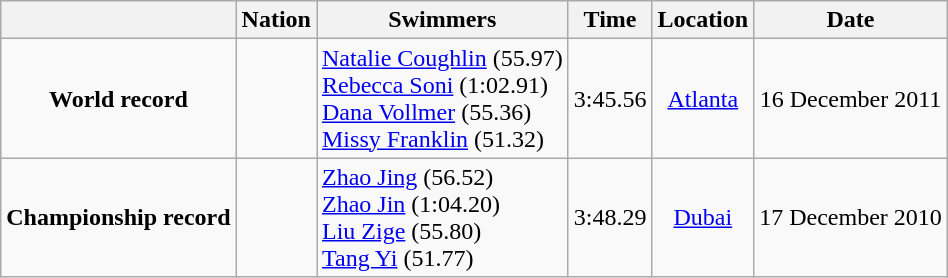<table class=wikitable style=text-align:center>
<tr>
<th></th>
<th>Nation</th>
<th>Swimmers</th>
<th>Time</th>
<th>Location</th>
<th>Date</th>
</tr>
<tr>
<td><strong>World record</strong></td>
<td></td>
<td align=left><a href='#'>Natalie Coughlin</a> (55.97)<br><a href='#'>Rebecca Soni</a> (1:02.91)<br><a href='#'>Dana Vollmer</a> (55.36)<br><a href='#'>Missy Franklin</a> (51.32)</td>
<td align=left>3:45.56</td>
<td><a href='#'>Atlanta</a></td>
<td>16 December 2011</td>
</tr>
<tr>
<td><strong>Championship record</strong></td>
<td></td>
<td align=left><a href='#'>Zhao Jing</a> (56.52)<br><a href='#'>Zhao Jin</a> (1:04.20)<br><a href='#'>Liu Zige</a> (55.80)<br><a href='#'>Tang Yi</a> (51.77)</td>
<td align=left>3:48.29</td>
<td><a href='#'>Dubai</a></td>
<td>17 December 2010</td>
</tr>
</table>
